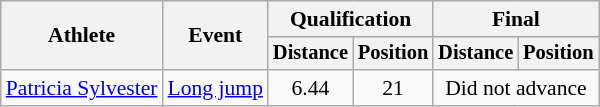<table class=wikitable style="font-size:90%">
<tr>
<th rowspan="2">Athlete</th>
<th rowspan="2">Event</th>
<th colspan="2">Qualification</th>
<th colspan="2">Final</th>
</tr>
<tr style="font-size:95%">
<th>Distance</th>
<th>Position</th>
<th>Distance</th>
<th>Position</th>
</tr>
<tr align=center>
<td align=left><a href='#'>Patricia Sylvester</a></td>
<td align=left><a href='#'>Long jump</a></td>
<td>6.44</td>
<td>21</td>
<td colspan=2>Did not advance</td>
</tr>
</table>
